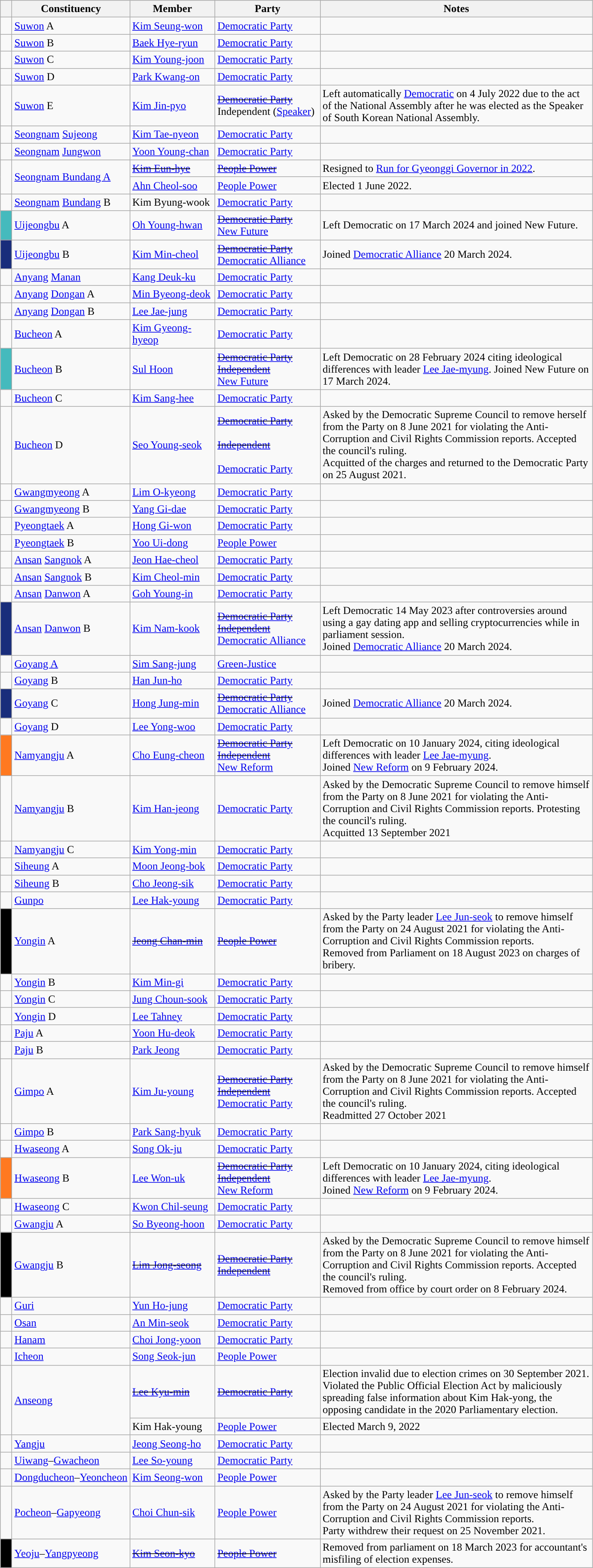<table class="wikitable sortable">
<tr>
<th scope="col" style="width:10px;" class="unsortable"></th>
<th scope="col" style="width:150px;">Constituency</th>
<th scope="col" style="width:120px;">Member</th>
<th scope="col" style="width:150px;">Party</th>
<th scope="col" style="width:400px;" class="unsortable">Notes</th>
</tr>
<tr>
<td scope="row" style="background-color:"></td>
<td><a href='#'>Suwon</a> A</td>
<td><a href='#'>Kim Seung-won</a></td>
<td><a href='#'>Democratic Party</a></td>
<td></td>
</tr>
<tr>
<td scope="row" style="background-color:"></td>
<td><a href='#'>Suwon</a> B</td>
<td><a href='#'>Baek Hye-ryun</a></td>
<td><a href='#'>Democratic Party</a></td>
<td></td>
</tr>
<tr>
<td scope="row" style="background-color:"></td>
<td><a href='#'>Suwon</a> C</td>
<td><a href='#'>Kim Young-joon</a></td>
<td><a href='#'>Democratic Party</a></td>
<td></td>
</tr>
<tr>
<td scope="row" style="background-color:"></td>
<td><a href='#'>Suwon</a> D</td>
<td><a href='#'>Park Kwang-on</a></td>
<td><a href='#'>Democratic Party</a></td>
<td></td>
</tr>
<tr>
<td scope="row" style="background-color:"></td>
<td><a href='#'>Suwon</a> E</td>
<td><a href='#'>Kim Jin-pyo</a></td>
<td><s> <a href='#'>Democratic Party</a> </s> <br> Independent (<a href='#'>Speaker</a>)</td>
<td>Left automatically <a href='#'>Democratic</a> on 4 July 2022 due to the act of the National Assembly after he was elected as the Speaker of South Korean National Assembly.</td>
</tr>
<tr>
<td scope="row" style="background-color:"></td>
<td><a href='#'>Seongnam</a> <a href='#'>Sujeong</a></td>
<td><a href='#'>Kim Tae-nyeon</a></td>
<td><a href='#'>Democratic Party</a></td>
<td></td>
</tr>
<tr>
<td scope="row" style="background-color:"></td>
<td><a href='#'>Seongnam</a> <a href='#'>Jungwon</a></td>
<td><a href='#'>Yoon Young-chan</a></td>
<td><a href='#'>Democratic Party</a></td>
<td></td>
</tr>
<tr>
<td rowspan="2" scope="row" style="background-color:"></td>
<td rowspan="2"><a href='#'>Seongnam Bundang A</a></td>
<td><s><a href='#'>Kim Eun-hye</a></s></td>
<td><s><a href='#'>People Power</a></s></td>
<td>Resigned to <a href='#'>Run for Gyeonggi Governor in 2022</a>.</td>
</tr>
<tr>
<td><a href='#'>Ahn Cheol-soo</a></td>
<td><a href='#'>People Power</a></td>
<td>Elected 1 June 2022.</td>
</tr>
<tr>
<td scope="row" style="background-color:"></td>
<td><a href='#'>Seongnam</a> <a href='#'>Bundang</a> B</td>
<td>Kim Byung-wook</td>
<td><a href='#'>Democratic Party</a></td>
<td></td>
</tr>
<tr>
<td scope="row" style="background-color:#45BABD"></td>
<td><a href='#'>Uijeongbu</a> A</td>
<td><a href='#'>Oh Young-hwan</a></td>
<td><s><a href='#'>Democratic Party</a></s><br> <a href='#'>New Future</a></td>
<td>Left Democratic on 17 March 2024 and joined New Future.</td>
</tr>
<tr>
<td scope="row" style="background-color:#192D7B"></td>
<td><a href='#'>Uijeongbu</a> B</td>
<td><a href='#'>Kim Min-cheol</a></td>
<td><s><a href='#'>Democratic Party</a></s><br><a href='#'>Democratic Alliance</a></td>
<td>Joined <a href='#'>Democratic Alliance</a> 20 March 2024.</td>
</tr>
<tr>
<td scope="row" style="background-color:"></td>
<td><a href='#'>Anyang</a> <a href='#'>Manan</a></td>
<td><a href='#'>Kang Deuk-ku</a></td>
<td><a href='#'>Democratic Party</a></td>
<td></td>
</tr>
<tr>
<td scope="row" style="background-color:"></td>
<td><a href='#'>Anyang</a> <a href='#'>Dongan</a> A</td>
<td><a href='#'>Min Byeong-deok</a></td>
<td><a href='#'>Democratic Party</a></td>
<td></td>
</tr>
<tr>
<td scope="row" style="background-color:"></td>
<td><a href='#'>Anyang</a> <a href='#'>Dongan</a> B</td>
<td><a href='#'>Lee Jae-jung</a></td>
<td><a href='#'>Democratic Party</a></td>
<td></td>
</tr>
<tr>
<td scope="row" style="background-color:"></td>
<td><a href='#'>Bucheon</a> A</td>
<td><a href='#'>Kim Gyeong-hyeop</a></td>
<td><a href='#'>Democratic Party</a></td>
<td></td>
</tr>
<tr>
<td scope="row" style="background-color:#45BABD"></td>
<td><a href='#'>Bucheon</a> B</td>
<td><a href='#'>Sul Hoon</a></td>
<td><s><a href='#'>Democratic Party</a></s><br><s><a href='#'>Independent</a></s><br> <a href='#'>New Future</a></td>
<td>Left Democratic on 28 February 2024 citing ideological differences with leader <a href='#'>Lee Jae-myung</a>. Joined New Future on 17 March 2024.</td>
</tr>
<tr>
<td scope="row" style="background-color:"></td>
<td><a href='#'>Bucheon</a> C</td>
<td><a href='#'>Kim Sang-hee</a></td>
<td><a href='#'>Democratic Party</a></td>
<td></td>
</tr>
<tr>
<td scope="row" style="background-color:"></td>
<td><a href='#'>Bucheon</a> D</td>
<td><a href='#'>Seo Young-seok</a></td>
<td><s><a href='#'>Democratic Party</a></s><br><s><br><a href='#'>Independent</a></s><br><br><a href='#'>Democratic Party</a></td>
<td>Asked by the Democratic Supreme Council to remove herself from the Party on 8 June 2021 for violating the Anti-Corruption and Civil Rights Commission reports. Accepted the council's ruling.<br>Acquitted of the charges and returned to the Democratic Party on 25 August 2021.<br></td>
</tr>
<tr>
<td scope="row" style="background-color:"></td>
<td><a href='#'>Gwangmyeong</a> A</td>
<td><a href='#'>Lim O-kyeong</a></td>
<td><a href='#'>Democratic Party</a></td>
<td></td>
</tr>
<tr>
<td scope="row" style="background-color:"></td>
<td><a href='#'>Gwangmyeong</a> B</td>
<td><a href='#'>Yang Gi-dae</a></td>
<td><a href='#'>Democratic Party</a></td>
<td></td>
</tr>
<tr>
<td scope="row" style="background-color:"></td>
<td><a href='#'>Pyeongtaek</a> A</td>
<td><a href='#'>Hong Gi-won</a></td>
<td><a href='#'>Democratic Party</a></td>
<td></td>
</tr>
<tr>
<td scope="row" style="background-color:"></td>
<td><a href='#'>Pyeongtaek</a> B</td>
<td><a href='#'>Yoo Ui-dong</a></td>
<td><a href='#'>People Power</a></td>
<td></td>
</tr>
<tr>
<td scope="row" style="background-color:"></td>
<td><a href='#'>Ansan</a> <a href='#'>Sangnok</a> A</td>
<td><a href='#'>Jeon Hae-cheol</a></td>
<td><a href='#'>Democratic Party</a></td>
<td></td>
</tr>
<tr>
<td scope="row" style="background-color:"></td>
<td><a href='#'>Ansan</a> <a href='#'>Sangnok</a> B</td>
<td><a href='#'>Kim Cheol-min</a></td>
<td><a href='#'>Democratic Party</a></td>
<td></td>
</tr>
<tr>
<td scope="row" style="background-color:"></td>
<td><a href='#'>Ansan</a> <a href='#'>Danwon</a> A</td>
<td><a href='#'>Goh Young-in</a></td>
<td><a href='#'>Democratic Party</a></td>
<td></td>
</tr>
<tr>
<td scope="row" style="background-color:#192D7B"></td>
<td><a href='#'>Ansan</a> <a href='#'>Danwon</a> B</td>
<td><a href='#'>Kim Nam-kook</a></td>
<td><s><a href='#'>Democratic Party</a></s><br><s><a href='#'>Independent</a></s><br><a href='#'>Democratic Alliance</a></td>
<td>Left Democratic 14 May 2023 after controversies around using a gay dating app and selling cryptocurrencies while in parliament session.<br>Joined <a href='#'>Democratic Alliance</a> 20 March 2024.</td>
</tr>
<tr>
<td scope="row" style="background-color:"></td>
<td><a href='#'>Goyang A</a></td>
<td><a href='#'>Sim Sang-jung</a></td>
<td><a href='#'>Green-Justice</a></td>
<td></td>
</tr>
<tr>
<td scope="row" style="background-color:"></td>
<td><a href='#'>Goyang</a> B</td>
<td><a href='#'>Han Jun-ho</a></td>
<td><a href='#'>Democratic Party</a></td>
<td></td>
</tr>
<tr>
<td scope="row" style="background-color:#192D7B"></td>
<td><a href='#'>Goyang</a> C</td>
<td><a href='#'>Hong Jung-min</a></td>
<td><s><a href='#'>Democratic Party</a></s><br><a href='#'>Democratic Alliance</a></td>
<td>Joined <a href='#'>Democratic Alliance</a> 20 March 2024.</td>
</tr>
<tr>
<td scope="row" style="background-color:"></td>
<td><a href='#'>Goyang</a> D</td>
<td><a href='#'>Lee Yong-woo</a></td>
<td><a href='#'>Democratic Party</a></td>
<td></td>
</tr>
<tr>
<td scope="row" style="background-color:#FF7920"></td>
<td><a href='#'>Namyangju</a> A</td>
<td><a href='#'>Cho Eung-cheon</a></td>
<td><s><a href='#'>Democratic Party</a></s> <br> <s> <a href='#'>Independent</a> </s> <br> <a href='#'>New Reform</a></td>
<td>Left Democratic on 10 January 2024, citing ideological differences with leader <a href='#'>Lee Jae-myung</a>. <br> Joined <a href='#'>New Reform</a> on 9 February 2024.</td>
</tr>
<tr>
<td scope="row" style="background-color:"></td>
<td><a href='#'>Namyangju</a> B</td>
<td><a href='#'>Kim Han-jeong</a></td>
<td><a href='#'>Democratic Party</a></td>
<td>Asked by the Democratic Supreme Council to remove himself from the Party on 8 June 2021 for violating the Anti-Corruption and Civil Rights Commission reports. Protesting the council's ruling.<br>Acquitted 13 September 2021<br></td>
</tr>
<tr>
<td scope="row" style="background-color:"></td>
<td><a href='#'>Namyangju</a> C</td>
<td><a href='#'>Kim Yong-min</a></td>
<td><a href='#'>Democratic Party</a></td>
<td></td>
</tr>
<tr>
<td scope="row" style="background-color:"></td>
<td><a href='#'>Siheung</a> A</td>
<td><a href='#'>Moon Jeong-bok</a></td>
<td><a href='#'>Democratic Party</a></td>
<td></td>
</tr>
<tr>
<td scope="row" style="background-color:"></td>
<td><a href='#'>Siheung</a> B</td>
<td><a href='#'>Cho Jeong-sik</a></td>
<td><a href='#'>Democratic Party</a></td>
<td></td>
</tr>
<tr>
<td scope="row" style="background-color:"></td>
<td><a href='#'>Gunpo</a></td>
<td><a href='#'>Lee Hak-young</a></td>
<td><a href='#'>Democratic Party</a></td>
<td></td>
</tr>
<tr>
<td scope="row" style="background-color:black"></td>
<td><a href='#'>Yongin</a> A</td>
<td><s><a href='#'>Jeong Chan-min</a></s></td>
<td><s><a href='#'>People Power</a></s></td>
<td>Asked by the Party leader <a href='#'>Lee Jun-seok</a> to remove himself from the Party on 24 August 2021 for violating the Anti-Corruption and Civil Rights Commission reports. <br> Removed from Parliament on 18 August 2023 on charges of bribery.</td>
</tr>
<tr>
<td scope="row" style="background-color:"></td>
<td><a href='#'>Yongin</a> B</td>
<td><a href='#'>Kim Min-gi</a></td>
<td><a href='#'>Democratic Party</a></td>
<td></td>
</tr>
<tr>
<td scope="row" style="background-color:"></td>
<td><a href='#'>Yongin</a> C</td>
<td><a href='#'>Jung Choun-sook</a></td>
<td><a href='#'>Democratic Party</a></td>
<td></td>
</tr>
<tr>
<td scope="row" style="background-color:"></td>
<td><a href='#'>Yongin</a> D</td>
<td><a href='#'>Lee Tahney</a></td>
<td><a href='#'>Democratic Party</a></td>
<td></td>
</tr>
<tr>
<td scope="row" style="background-color:"></td>
<td><a href='#'>Paju</a> A</td>
<td><a href='#'>Yoon Hu-deok</a></td>
<td><a href='#'>Democratic Party</a></td>
<td></td>
</tr>
<tr>
<td scope="row" style="background-color:"></td>
<td><a href='#'>Paju</a> B</td>
<td><a href='#'>Park Jeong</a></td>
<td><a href='#'>Democratic Party</a></td>
<td></td>
</tr>
<tr>
<td scope="row" style="background-color:"></td>
<td><a href='#'>Gimpo</a> A</td>
<td><a href='#'>Kim Ju-young</a></td>
<td><s><a href='#'>Democratic Party</a></s><br><s><a href='#'>Independent</a></s><br><a href='#'>Democratic Party</a></td>
<td>Asked by the Democratic Supreme Council to remove himself from the Party on 8 June 2021 for violating the Anti-Corruption and Civil Rights Commission reports. Accepted the council's ruling.<br> Readmitted 27 October 2021</td>
</tr>
<tr>
<td scope="row" style="background-color:"></td>
<td><a href='#'>Gimpo</a> B</td>
<td><a href='#'>Park Sang-hyuk</a></td>
<td><a href='#'>Democratic Party</a></td>
<td></td>
</tr>
<tr>
<td scope="row" style="background-color:"></td>
<td><a href='#'>Hwaseong</a> A</td>
<td><a href='#'>Song Ok-ju</a></td>
<td><a href='#'>Democratic Party</a></td>
<td></td>
</tr>
<tr>
<td scope="row" style="background-color:#FF7920"></td>
<td><a href='#'>Hwaseong</a> B</td>
<td><a href='#'>Lee Won-uk</a></td>
<td><s><a href='#'>Democratic Party</a></s> <br> <s> <a href='#'>Independent</a> </s><br> <a href='#'>New Reform</a></td>
<td>Left Democratic on 10 January 2024, citing ideological differences with leader <a href='#'>Lee Jae-myung</a>.<br> Joined <a href='#'>New Reform</a> on 9 February 2024.</td>
</tr>
<tr>
<td scope="row" style="background-color:"></td>
<td><a href='#'>Hwaseong</a> C</td>
<td><a href='#'>Kwon Chil-seung</a></td>
<td><a href='#'>Democratic Party</a></td>
<td></td>
</tr>
<tr>
<td scope="row" style="background-color:"></td>
<td><a href='#'>Gwangju</a> A</td>
<td><a href='#'>So Byeong-hoon</a></td>
<td><a href='#'>Democratic Party</a></td>
<td></td>
</tr>
<tr>
<td scope="row" style="background-color:black"></td>
<td><a href='#'>Gwangju</a> B</td>
<td><s><a href='#'>Lim Jong-seong</a></s></td>
<td><s><a href='#'>Democratic Party</a></s><br><s><a href='#'>Independent</a></s></td>
<td>Asked by the Democratic Supreme Council to remove himself from the Party on 8 June 2021 for violating the Anti-Corruption and Civil Rights Commission reports. Accepted the council's ruling.<br> Removed from office by court order on 8 February 2024.</td>
</tr>
<tr>
<td scope="row" style="background-color:"></td>
<td><a href='#'>Guri</a></td>
<td><a href='#'>Yun Ho-jung</a></td>
<td><a href='#'>Democratic Party</a></td>
<td></td>
</tr>
<tr>
<td scope="row" style="background-color:"></td>
<td><a href='#'>Osan</a></td>
<td><a href='#'>An Min-seok</a></td>
<td><a href='#'>Democratic Party</a></td>
<td></td>
</tr>
<tr>
<td scope="row" style="background-color:"></td>
<td><a href='#'>Hanam</a></td>
<td><a href='#'>Choi Jong-yoon</a></td>
<td><a href='#'>Democratic Party</a></td>
<td></td>
</tr>
<tr>
<td scope="row" style="background-color:"></td>
<td><a href='#'>Icheon</a></td>
<td><a href='#'>Song Seok-jun</a></td>
<td><a href='#'>People Power</a></td>
<td></td>
</tr>
<tr>
<td rowspan="2" scope="row" style="background-color:"></td>
<td rowspan="2"><a href='#'>Anseong</a></td>
<td><s><a href='#'>Lee Kyu-min</a></s></td>
<td><s><a href='#'>Democratic Party</a></s></td>
<td>Election invalid due to election crimes on 30 September 2021. Violated the Public Official Election Act by maliciously spreading false information about Kim Hak-yong, the opposing candidate in the 2020 Parliamentary election.</td>
</tr>
<tr>
<td>Kim Hak-young</td>
<td><a href='#'>People Power</a></td>
<td>Elected March 9, 2022</td>
</tr>
<tr>
<td scope="row" style="background-color:"></td>
<td><a href='#'>Yangju</a></td>
<td><a href='#'>Jeong Seong-ho</a></td>
<td><a href='#'>Democratic Party</a></td>
<td></td>
</tr>
<tr>
<td scope="row" style="background-color:"></td>
<td><a href='#'>Uiwang</a>–<a href='#'>Gwacheon</a></td>
<td><a href='#'>Lee So-young</a></td>
<td><a href='#'>Democratic Party</a></td>
<td></td>
</tr>
<tr>
<td scope="row" style="background-color:"></td>
<td><a href='#'>Dongducheon</a>–<a href='#'>Yeoncheon</a></td>
<td><a href='#'>Kim Seong-won</a></td>
<td><a href='#'>People Power</a></td>
<td></td>
</tr>
<tr>
<td scope="row" style="background-color:"></td>
<td><a href='#'>Pocheon</a>–<a href='#'>Gapyeong</a></td>
<td><a href='#'>Choi Chun-sik</a></td>
<td><a href='#'>People Power</a></td>
<td>Asked by the Party leader <a href='#'>Lee Jun-seok</a> to remove himself from the Party on 24 August 2021 for violating the Anti-Corruption and Civil Rights Commission reports. <br> Party withdrew their request on 25 November 2021.</td>
</tr>
<tr>
<td scope="row" style="background-color:black"></td>
<td><a href='#'>Yeoju</a>–<a href='#'>Yangpyeong</a></td>
<td><s><a href='#'>Kim Seon-kyo</a></s></td>
<td><s><a href='#'>People Power</a></s></td>
<td>Removed from parliament on 18 March 2023 for accountant's misfiling of election expenses.</td>
</tr>
</table>
